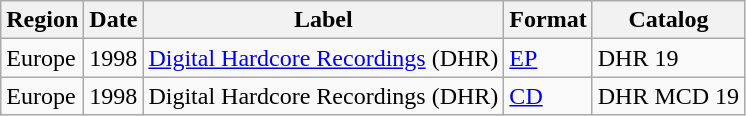<table class="wikitable">
<tr>
<th>Region</th>
<th>Date</th>
<th>Label</th>
<th>Format</th>
<th>Catalog</th>
</tr>
<tr>
<td>Europe</td>
<td>1998</td>
<td><a href='#'>Digital Hardcore Recordings</a> (DHR)</td>
<td><a href='#'>EP</a></td>
<td>DHR 19</td>
</tr>
<tr>
<td>Europe</td>
<td>1998</td>
<td>Digital Hardcore Recordings (DHR)</td>
<td><a href='#'>CD</a></td>
<td>DHR MCD 19</td>
</tr>
</table>
